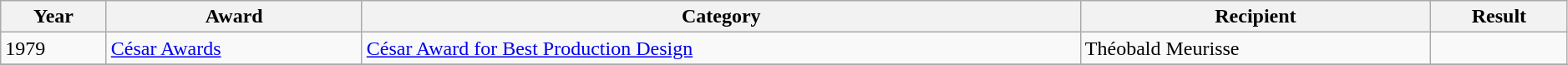<table class="wikitable" style="width:99%;">
<tr>
<th>Year</th>
<th>Award</th>
<th>Category</th>
<th>Recipient</th>
<th>Result</th>
</tr>
<tr>
<td>1979</td>
<td><a href='#'>César Awards</a></td>
<td><a href='#'>César Award for Best Production Design</a></td>
<td>Théobald Meurisse</td>
<td></td>
</tr>
<tr>
</tr>
</table>
